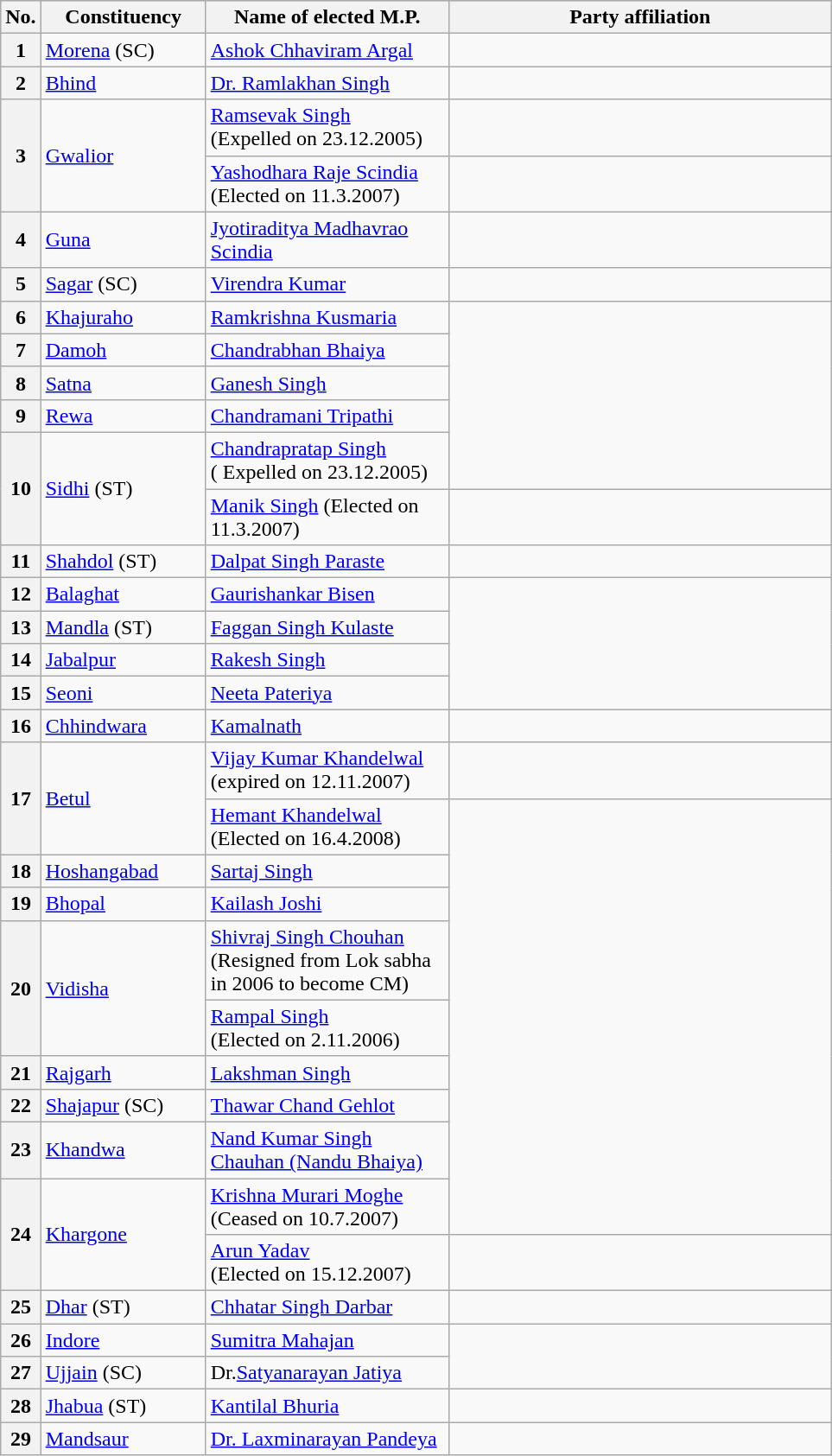<table class="wikitable">
<tr style="background:#ccc; text-align:center;">
<th>No.</th>
<th style="width:120px">Constituency</th>
<th style="width:180px">Name of elected M.P.</th>
<th colspan="2" style="width:18em">Party affiliation</th>
</tr>
<tr>
<th>1</th>
<td><a href='#'>Morena</a> (SC)</td>
<td><a href='#'>Ashok Chhaviram Argal</a></td>
<td></td>
</tr>
<tr>
<th>2</th>
<td><a href='#'>Bhind</a></td>
<td><a href='#'>Dr. Ramlakhan Singh</a></td>
</tr>
<tr>
<th rowspan="2">3</th>
<td rowspan="2"><a href='#'>Gwalior</a></td>
<td><a href='#'>Ramsevak Singh</a><br>(Expelled on 23.12.2005)</td>
<td></td>
</tr>
<tr>
<td><a href='#'>Yashodhara Raje Scindia</a> (Elected on 11.3.2007)</td>
<td></td>
</tr>
<tr>
<th>4</th>
<td><a href='#'>Guna</a></td>
<td><a href='#'>Jyotiraditya Madhavrao Scindia</a></td>
<td></td>
</tr>
<tr>
<th>5</th>
<td><a href='#'>Sagar</a> (SC)</td>
<td><a href='#'>Virendra Kumar</a></td>
<td></td>
</tr>
<tr>
<th>6</th>
<td><a href='#'>Khajuraho</a></td>
<td><a href='#'>Ramkrishna Kusmaria</a></td>
</tr>
<tr>
<th>7</th>
<td><a href='#'>Damoh</a></td>
<td><a href='#'>Chandrabhan Bhaiya</a></td>
</tr>
<tr>
<th>8</th>
<td><a href='#'>Satna</a></td>
<td><a href='#'>Ganesh Singh</a></td>
</tr>
<tr>
<th>9</th>
<td><a href='#'>Rewa</a></td>
<td><a href='#'>Chandramani Tripathi</a></td>
</tr>
<tr>
<th rowspan="2">10</th>
<td rowspan="2"><a href='#'>Sidhi</a> (ST)</td>
<td><a href='#'>Chandrapratap Singh</a><br>( Expelled on 23.12.2005)</td>
</tr>
<tr>
<td><a href='#'>Manik Singh</a> (Elected on 11.3.2007)</td>
<td></td>
</tr>
<tr>
<th>11</th>
<td><a href='#'>Shahdol</a> (ST)</td>
<td><a href='#'>Dalpat Singh Paraste</a></td>
<td></td>
</tr>
<tr>
<th>12</th>
<td><a href='#'>Balaghat</a></td>
<td><a href='#'>Gaurishankar Bisen</a></td>
</tr>
<tr>
<th>13</th>
<td><a href='#'>Mandla</a> (ST)</td>
<td><a href='#'>Faggan Singh Kulaste</a></td>
</tr>
<tr>
<th>14</th>
<td><a href='#'>Jabalpur</a></td>
<td><a href='#'>Rakesh Singh</a></td>
</tr>
<tr>
<th>15</th>
<td><a href='#'>Seoni</a></td>
<td><a href='#'>Neeta Pateriya</a></td>
</tr>
<tr>
<th>16</th>
<td><a href='#'>Chhindwara</a></td>
<td><a href='#'>Kamalnath</a></td>
<td></td>
</tr>
<tr>
<th rowspan="2">17</th>
<td rowspan="2"><a href='#'>Betul</a></td>
<td><a href='#'>Vijay Kumar Khandelwal</a> (expired on 12.11.2007)</td>
<td></td>
</tr>
<tr>
<td><a href='#'>Hemant Khandelwal</a> (Elected on 16.4.2008)</td>
</tr>
<tr>
<th>18</th>
<td><a href='#'>Hoshangabad</a></td>
<td><a href='#'>Sartaj Singh</a></td>
</tr>
<tr>
<th>19</th>
<td><a href='#'>Bhopal</a></td>
<td><a href='#'>Kailash Joshi</a></td>
</tr>
<tr>
<th rowspan="2">20</th>
<td rowspan="2"><a href='#'>Vidisha</a></td>
<td><a href='#'>Shivraj Singh Chouhan</a><br>(Resigned from Lok sabha in 2006 to become CM)</td>
</tr>
<tr>
<td><a href='#'>Rampal Singh</a><br>(Elected on 2.11.2006)</td>
</tr>
<tr>
<th>21</th>
<td><a href='#'>Rajgarh</a></td>
<td><a href='#'>Lakshman Singh</a></td>
</tr>
<tr>
<th>22</th>
<td><a href='#'>Shajapur</a> (SC)</td>
<td><a href='#'>Thawar Chand Gehlot</a></td>
</tr>
<tr>
<th>23</th>
<td><a href='#'>Khandwa</a></td>
<td><a href='#'>Nand Kumar Singh Chauhan (Nandu Bhaiya)</a></td>
</tr>
<tr>
<th rowspan="2">24</th>
<td rowspan="2"><a href='#'>Khargone</a></td>
<td><a href='#'>Krishna Murari Moghe</a><br>(Ceased on 10.7.2007)</td>
</tr>
<tr>
<td><a href='#'>Arun Yadav</a><br>(Elected on 15.12.2007)</td>
<td></td>
</tr>
<tr>
<th>25</th>
<td><a href='#'>Dhar</a> (ST)</td>
<td><a href='#'>Chhatar Singh Darbar</a></td>
<td></td>
</tr>
<tr>
<th>26</th>
<td><a href='#'>Indore</a></td>
<td><a href='#'>Sumitra Mahajan</a></td>
</tr>
<tr>
<th>27</th>
<td><a href='#'>Ujjain</a> (SC)</td>
<td>Dr.<a href='#'>Satyanarayan Jatiya</a></td>
</tr>
<tr>
<th>28</th>
<td><a href='#'>Jhabua</a> (ST)</td>
<td><a href='#'>Kantilal Bhuria</a></td>
<td></td>
</tr>
<tr>
<th>29</th>
<td><a href='#'>Mandsaur</a></td>
<td><a href='#'>Dr. Laxminarayan Pandeya</a></td>
<td></td>
</tr>
</table>
